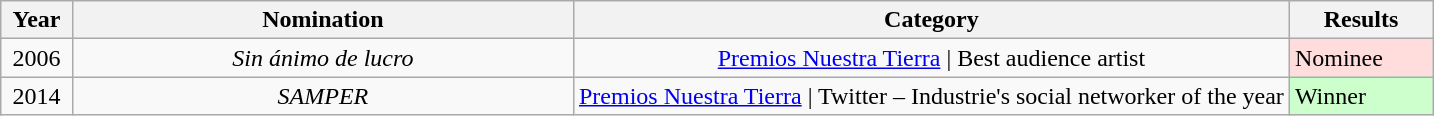<table class="wikitable" style="table-layout: fixed;">
<tr>
<th style="width:5%;">Year</th>
<th style="width:35%;">Nomination</th>
<th style="width:50%;">Category</th>
<th style="width:10%;">Results</th>
</tr>
<tr>
<td style="text-align:center;">2006</td>
<td style="text-align:center;"><em>Sin ánimo de lucro</em></td>
<td align=center><a href='#'>Premios Nuestra Tierra</a> | Best audience artist</td>
<td style="background:#fdd;">Nominee</td>
</tr>
<tr>
<td style="text-align:center;">2014</td>
<td style="text-align:center;"><em>SAMPER</em></td>
<td align=center><a href='#'>Premios Nuestra Tierra</a> | Twitter – Industrie's social networker of the year</td>
<td style="background:#cfc;">Winner</td>
</tr>
</table>
